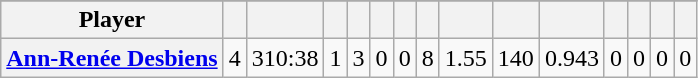<table class="wikitable sortable" style="text-align:center">
<tr>
</tr>
<tr>
<th scope="col">Player</th>
<th scope="col"></th>
<th scope="col"></th>
<th scope="col"></th>
<th scope="col"></th>
<th scope="col"></th>
<th scope="col"></th>
<th scope="col"></th>
<th scope="col"></th>
<th scope="col"></th>
<th scope="col"></th>
<th scope="col"></th>
<th scope="col"></th>
<th scope="col"></th>
<th scope="col"></th>
</tr>
<tr>
<th scope="row" style="text-align:left;"><a href='#'>Ann-Renée Desbiens</a></th>
<td>4</td>
<td>310:38</td>
<td>1</td>
<td>3</td>
<td>0</td>
<td>0</td>
<td>8</td>
<td>1.55</td>
<td>140</td>
<td>0.943</td>
<td>0</td>
<td>0</td>
<td>0</td>
<td>0</td>
</tr>
</table>
